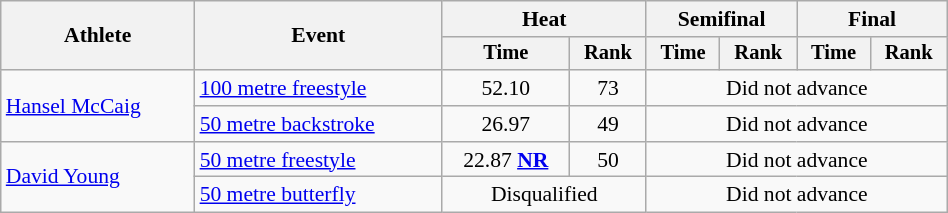<table class="wikitable" style="text-align:center; font-size:90%; width:50%;">
<tr>
<th rowspan="2">Athlete</th>
<th rowspan="2">Event</th>
<th colspan="2">Heat</th>
<th colspan="2">Semifinal</th>
<th colspan="2">Final</th>
</tr>
<tr style="font-size:95%">
<th>Time</th>
<th>Rank</th>
<th>Time</th>
<th>Rank</th>
<th>Time</th>
<th>Rank</th>
</tr>
<tr>
<td align=left rowspan=2><a href='#'>Hansel McCaig</a></td>
<td align=left><a href='#'>100 metre freestyle</a></td>
<td>52.10</td>
<td>73</td>
<td colspan=4>Did not advance</td>
</tr>
<tr>
<td align=left><a href='#'>50 metre backstroke</a></td>
<td>26.97</td>
<td>49</td>
<td colspan=4>Did not advance</td>
</tr>
<tr>
<td align=left rowspan=2><a href='#'>David Young</a></td>
<td align=left><a href='#'>50 metre freestyle</a></td>
<td>22.87 <strong><a href='#'>NR</a></strong></td>
<td>50</td>
<td colspan=4>Did not advance</td>
</tr>
<tr>
<td align=left><a href='#'>50 metre butterfly</a></td>
<td colspan=2>Disqualified</td>
<td colspan=4>Did not advance</td>
</tr>
</table>
